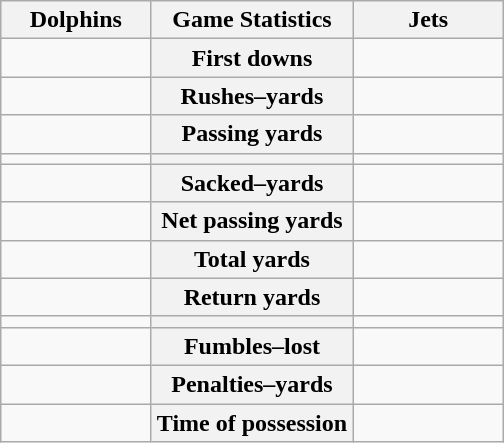<table class="wikitable" style="margin: 1em auto 1em auto">
<tr>
<th style="width:30%;">Dolphins</th>
<th style="width:40%;">Game Statistics</th>
<th style="width:30%;">Jets</th>
</tr>
<tr>
<td style="text-align:right;"></td>
<th>First downs</th>
<td></td>
</tr>
<tr>
<td style="text-align:right;"></td>
<th>Rushes–yards</th>
<td></td>
</tr>
<tr>
<td style="text-align:right;"></td>
<th>Passing yards</th>
<td></td>
</tr>
<tr>
<td style="text-align:right;"></td>
<th></th>
<td></td>
</tr>
<tr>
<td style="text-align:right;"></td>
<th>Sacked–yards</th>
<td></td>
</tr>
<tr>
<td style="text-align:right;"></td>
<th>Net passing yards</th>
<td></td>
</tr>
<tr>
<td style="text-align:right;"></td>
<th>Total yards</th>
<td></td>
</tr>
<tr>
<td style="text-align:right;"></td>
<th>Return yards</th>
<td></td>
</tr>
<tr>
<td style="text-align:right;"></td>
<th></th>
<td></td>
</tr>
<tr>
<td style="text-align:right;"></td>
<th>Fumbles–lost</th>
<td></td>
</tr>
<tr>
<td style="text-align:right;"></td>
<th>Penalties–yards</th>
<td></td>
</tr>
<tr>
<td style="text-align:right;"></td>
<th>Time of possession</th>
<td></td>
</tr>
</table>
